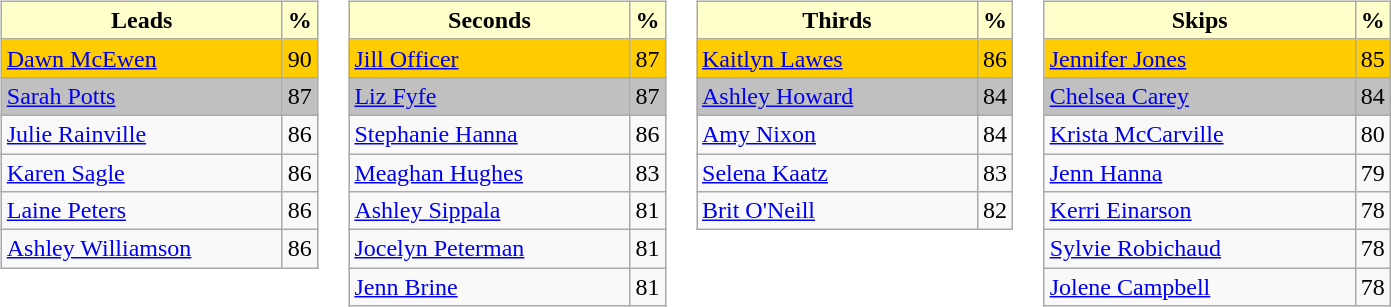<table>
<tr>
<td valign=top><br><table class="wikitable">
<tr>
<th style="background:#ffc; width:180px;">Leads</th>
<th style="background:#ffc;">%</th>
</tr>
<tr bgcolor=#FFCC00>
<td> <a href='#'>Dawn McEwen</a></td>
<td>90</td>
</tr>
<tr bgcolor=#C0C0C0>
<td> <a href='#'>Sarah Potts</a></td>
<td>87</td>
</tr>
<tr>
<td> <a href='#'>Julie Rainville</a></td>
<td>86</td>
</tr>
<tr>
<td> <a href='#'>Karen Sagle</a></td>
<td>86</td>
</tr>
<tr>
<td> <a href='#'>Laine Peters</a></td>
<td>86</td>
</tr>
<tr>
<td> <a href='#'>Ashley Williamson</a></td>
<td>86</td>
</tr>
</table>
</td>
<td valign=top><br><table class="wikitable">
<tr>
<th style="background:#ffc; width:180px;">Seconds</th>
<th style="background:#ffc;">%</th>
</tr>
<tr bgcolor=#FFCC00>
<td> <a href='#'>Jill Officer</a></td>
<td>87</td>
</tr>
<tr bgcolor=#C0C0C0>
<td> <a href='#'>Liz Fyfe</a></td>
<td>87</td>
</tr>
<tr>
<td> <a href='#'>Stephanie Hanna</a></td>
<td>86</td>
</tr>
<tr>
<td> <a href='#'>Meaghan Hughes</a></td>
<td>83</td>
</tr>
<tr>
<td> <a href='#'>Ashley Sippala</a></td>
<td>81</td>
</tr>
<tr>
<td> <a href='#'>Jocelyn Peterman</a></td>
<td>81</td>
</tr>
<tr>
<td> <a href='#'>Jenn Brine</a></td>
<td>81</td>
</tr>
</table>
</td>
<td valign=top><br><table class="wikitable">
<tr>
<th style="background:#ffc; width:180px;">Thirds</th>
<th style="background:#ffc;">%</th>
</tr>
<tr bgcolor=#FFCC00>
<td> <a href='#'>Kaitlyn Lawes</a></td>
<td>86</td>
</tr>
<tr bgcolor=#C0C0C0>
<td> <a href='#'>Ashley Howard</a></td>
<td>84</td>
</tr>
<tr>
<td> <a href='#'>Amy Nixon</a></td>
<td>84</td>
</tr>
<tr>
<td> <a href='#'>Selena Kaatz</a></td>
<td>83</td>
</tr>
<tr>
<td> <a href='#'>Brit O'Neill</a></td>
<td>82</td>
</tr>
</table>
</td>
<td valign=top><br><table class="wikitable">
<tr>
<th style="background:#ffc; width:200px;">Skips</th>
<th style="background:#ffc;">%</th>
</tr>
<tr bgcolor=#FFCC00>
<td> <a href='#'>Jennifer Jones</a></td>
<td>85</td>
</tr>
<tr bgcolor=#C0C0C0>
<td> <a href='#'>Chelsea Carey</a></td>
<td>84</td>
</tr>
<tr>
<td> <a href='#'>Krista McCarville</a></td>
<td>80</td>
</tr>
<tr>
<td> <a href='#'>Jenn Hanna</a></td>
<td>79</td>
</tr>
<tr>
<td> <a href='#'>Kerri Einarson</a></td>
<td>78</td>
</tr>
<tr>
<td> <a href='#'>Sylvie Robichaud</a></td>
<td>78</td>
</tr>
<tr>
<td> <a href='#'>Jolene Campbell</a></td>
<td>78</td>
</tr>
</table>
</td>
</tr>
</table>
